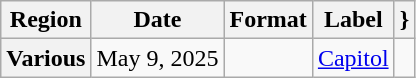<table class="wikitable plainrowheaders">
<tr>
<th scope="col">Region</th>
<th scope="col">Date</th>
<th scope="col">Format</th>
<th scope="col">Label</th>
<th scope="col">}</th>
</tr>
<tr>
<th scope="row">Various</th>
<td>May 9, 2025</td>
<td></td>
<td><a href='#'>Capitol</a></td>
<td align="center"></td>
</tr>
</table>
